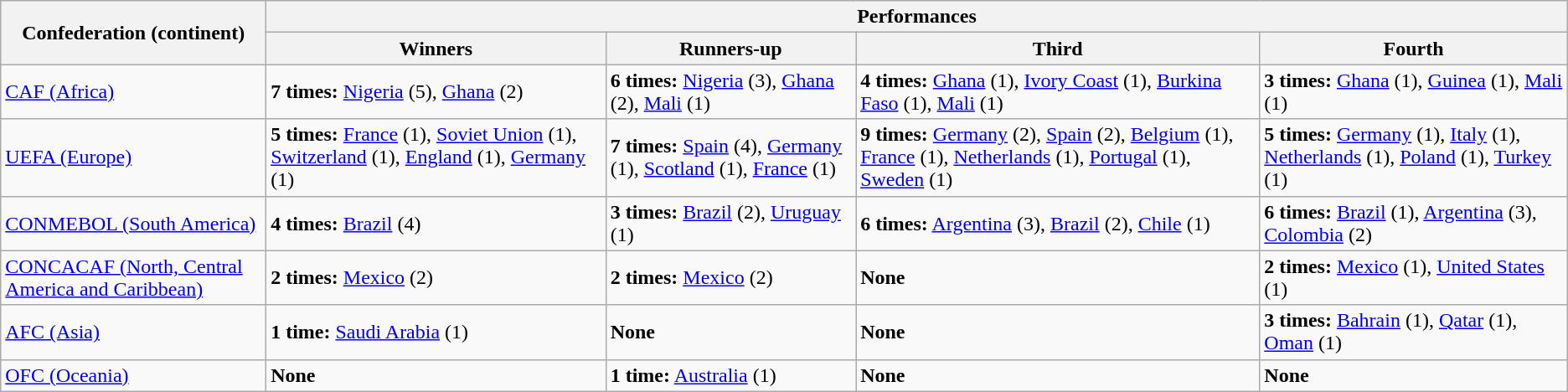<table class=wikitable>
<tr>
<th rowspan=2>Confederation (continent)</th>
<th colspan=4>Performances</th>
</tr>
<tr>
<th>Winners</th>
<th>Runners-up</th>
<th>Third</th>
<th>Fourth</th>
</tr>
<tr>
<td><a href='#'>CAF (Africa)</a></td>
<td><strong>7 times:</strong> <a href='#'>Nigeria</a> (5), <a href='#'>Ghana</a> (2)</td>
<td><strong>6 times:</strong> <a href='#'>Nigeria</a> (3), <a href='#'>Ghana</a> (2), <a href='#'>Mali</a> (1)</td>
<td><strong>4 times:</strong> <a href='#'>Ghana</a> (1), <a href='#'>Ivory Coast</a> (1), <a href='#'>Burkina Faso</a> (1), <a href='#'>Mali</a> (1)</td>
<td><strong>3 times:</strong> <a href='#'>Ghana</a> (1), <a href='#'>Guinea</a> (1), <a href='#'>Mali</a> (1)</td>
</tr>
<tr>
<td><a href='#'>UEFA (Europe)</a></td>
<td><strong>5 times:</strong> <a href='#'>France</a> (1), <a href='#'>Soviet Union</a> (1), <a href='#'>Switzerland</a> (1), <a href='#'>England</a> (1), <a href='#'>Germany</a> (1)</td>
<td><strong>7 times:</strong> <a href='#'>Spain</a> (4), <a href='#'>Germany</a> (1), <a href='#'>Scotland</a> (1), <a href='#'>France</a> (1)</td>
<td><strong>9 times:</strong> <a href='#'>Germany</a> (2), <a href='#'>Spain</a> (2), <a href='#'>Belgium</a> (1), <a href='#'>France</a> (1), <a href='#'>Netherlands</a> (1), <a href='#'>Portugal</a> (1), <a href='#'>Sweden</a> (1)</td>
<td><strong>5 times:</strong> <a href='#'>Germany</a> (1), <a href='#'>Italy</a> (1), <a href='#'>Netherlands</a> (1), <a href='#'>Poland</a> (1), <a href='#'>Turkey</a> (1)</td>
</tr>
<tr>
<td><a href='#'>CONMEBOL (South America)</a></td>
<td><strong>4 times:</strong> <a href='#'>Brazil</a> (4)</td>
<td><strong>3 times:</strong> <a href='#'>Brazil</a> (2), <a href='#'>Uruguay</a> (1)</td>
<td><strong>6 times:</strong> <a href='#'>Argentina</a> (3), <a href='#'>Brazil</a> (2), <a href='#'>Chile</a> (1)</td>
<td><strong>6 times:</strong> <a href='#'>Brazil</a> (1), <a href='#'>Argentina</a> (3), <a href='#'>Colombia</a> (2)</td>
</tr>
<tr>
<td><a href='#'>CONCACAF (North, Central America and Caribbean)</a></td>
<td><strong>2 times:</strong> <a href='#'>Mexico</a> (2)</td>
<td><strong>2 times:</strong> <a href='#'>Mexico</a> (2)</td>
<td><strong>None</strong></td>
<td><strong>2 times:</strong> <a href='#'>Mexico</a> (1), <a href='#'>United States</a> (1)</td>
</tr>
<tr>
<td><a href='#'>AFC (Asia)</a></td>
<td><strong>1 time:</strong> <a href='#'>Saudi Arabia</a> (1)</td>
<td><strong>None</strong></td>
<td><strong>None</strong></td>
<td><strong>3 times:</strong> <a href='#'>Bahrain</a> (1), <a href='#'>Qatar</a> (1), <a href='#'>Oman</a> (1)</td>
</tr>
<tr>
<td><a href='#'>OFC (Oceania)</a></td>
<td><strong>None</strong></td>
<td><strong>1 time:</strong> <a href='#'>Australia</a> (1)</td>
<td><strong>None</strong></td>
<td><strong>None</strong></td>
</tr>
</table>
